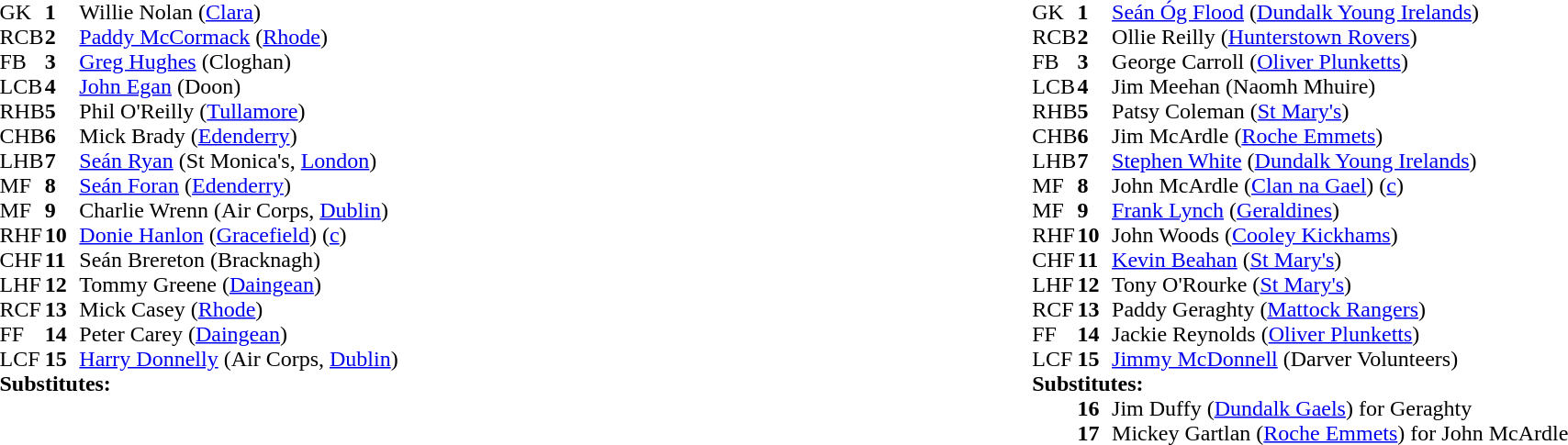<table style="width:100%;">
<tr>
<td style="vertical-align:top; width:50%"><br><table cellspacing="0" cellpadding="0">
<tr>
<th width="25"></th>
<th width="25"></th>
</tr>
<tr>
<td>GK</td>
<td><strong>1</strong></td>
<td>Willie Nolan (<a href='#'>Clara</a>)</td>
</tr>
<tr>
<td>RCB</td>
<td><strong>2</strong></td>
<td><a href='#'>Paddy McCormack</a> (<a href='#'>Rhode</a>)</td>
</tr>
<tr>
<td>FB</td>
<td><strong>3</strong></td>
<td><a href='#'>Greg Hughes</a> (Cloghan)</td>
</tr>
<tr>
<td>LCB</td>
<td><strong>4</strong></td>
<td><a href='#'>John Egan</a> (Doon)</td>
</tr>
<tr>
<td>RHB</td>
<td><strong>5</strong></td>
<td>Phil O'Reilly (<a href='#'>Tullamore</a>)</td>
</tr>
<tr>
<td>CHB</td>
<td><strong>6</strong></td>
<td>Mick Brady (<a href='#'>Edenderry</a>)</td>
</tr>
<tr>
<td>LHB</td>
<td><strong>7</strong></td>
<td><a href='#'>Seán Ryan</a> (St Monica's, <a href='#'>London</a>)</td>
</tr>
<tr>
<td>MF</td>
<td><strong>8</strong></td>
<td><a href='#'>Seán Foran</a> (<a href='#'>Edenderry</a>)</td>
</tr>
<tr>
<td>MF</td>
<td><strong>9</strong></td>
<td>Charlie Wrenn (Air Corps, <a href='#'>Dublin</a>)</td>
</tr>
<tr>
<td>RHF</td>
<td><strong>10</strong></td>
<td><a href='#'>Donie Hanlon</a> (<a href='#'>Gracefield</a>) (<a href='#'>c</a>)</td>
</tr>
<tr>
<td>CHF</td>
<td><strong>11</strong></td>
<td>Seán Brereton (Bracknagh)</td>
</tr>
<tr>
<td>LHF</td>
<td><strong>12</strong></td>
<td>Tommy Greene (<a href='#'>Daingean</a>)</td>
</tr>
<tr>
<td>RCF</td>
<td><strong>13</strong></td>
<td>Mick Casey (<a href='#'>Rhode</a>)</td>
</tr>
<tr>
<td>FF</td>
<td><strong>14</strong></td>
<td>Peter Carey (<a href='#'>Daingean</a>)</td>
</tr>
<tr>
<td>LCF</td>
<td><strong>15</strong></td>
<td><a href='#'>Harry Donnelly</a> (Air Corps, <a href='#'>Dublin</a>)</td>
</tr>
<tr>
<td colspan=3><strong>Substitutes:</strong></td>
</tr>
<tr>
</tr>
</table>
</td>
<td style="vertical-align:top; width:50%"><br><table cellspacing="0" cellpadding="0" style="margin:auto">
<tr>
<th width="25"></th>
<th width="25"></th>
</tr>
<tr>
<td>GK</td>
<td><strong>1</strong></td>
<td><a href='#'>Seán Óg Flood</a> (<a href='#'>Dundalk Young Irelands</a>)</td>
</tr>
<tr>
<td>RCB</td>
<td><strong>2</strong></td>
<td>Ollie Reilly (<a href='#'>Hunterstown Rovers</a>)</td>
</tr>
<tr>
<td>FB</td>
<td><strong>3</strong></td>
<td>George Carroll (<a href='#'>Oliver Plunketts</a>)</td>
</tr>
<tr>
<td>LCB</td>
<td><strong>4</strong></td>
<td>Jim Meehan (Naomh Mhuire)</td>
</tr>
<tr>
<td>RHB</td>
<td><strong>5</strong></td>
<td>Patsy Coleman (<a href='#'>St Mary's</a>)</td>
</tr>
<tr>
<td>CHB</td>
<td><strong>6</strong></td>
<td>Jim McArdle (<a href='#'>Roche Emmets</a>)</td>
</tr>
<tr>
<td>LHB</td>
<td><strong>7</strong></td>
<td><a href='#'>Stephen White</a> (<a href='#'>Dundalk Young Irelands</a>)</td>
</tr>
<tr>
<td>MF</td>
<td><strong>8</strong></td>
<td>John McArdle (<a href='#'>Clan na Gael</a>) (<a href='#'>c</a>)</td>
</tr>
<tr>
<td>MF</td>
<td><strong>9</strong></td>
<td><a href='#'>Frank Lynch</a> (<a href='#'>Geraldines</a>)</td>
</tr>
<tr>
<td>RHF</td>
<td><strong>10</strong></td>
<td>John Woods (<a href='#'>Cooley Kickhams</a>)</td>
</tr>
<tr>
<td>CHF</td>
<td><strong>11</strong></td>
<td><a href='#'>Kevin Beahan</a> (<a href='#'>St Mary's</a>)</td>
</tr>
<tr>
<td>LHF</td>
<td><strong>12</strong></td>
<td>Tony O'Rourke (<a href='#'>St Mary's</a>)</td>
</tr>
<tr>
<td>RCF</td>
<td><strong>13</strong></td>
<td>Paddy Geraghty (<a href='#'>Mattock Rangers</a>)</td>
</tr>
<tr>
<td>FF</td>
<td><strong>14</strong></td>
<td>Jackie Reynolds (<a href='#'>Oliver Plunketts</a>)</td>
</tr>
<tr>
<td>LCF</td>
<td><strong>15</strong></td>
<td><a href='#'>Jimmy McDonnell</a> (Darver Volunteers)</td>
</tr>
<tr>
<td colspan=3><strong>Substitutes:</strong></td>
</tr>
<tr>
<td></td>
<td><strong>16</strong></td>
<td>Jim Duffy (<a href='#'>Dundalk Gaels</a>) for Geraghty</td>
</tr>
<tr>
<td></td>
<td><strong>17</strong></td>
<td>Mickey Gartlan (<a href='#'>Roche Emmets</a>) for John McArdle</td>
</tr>
</table>
</td>
</tr>
</table>
